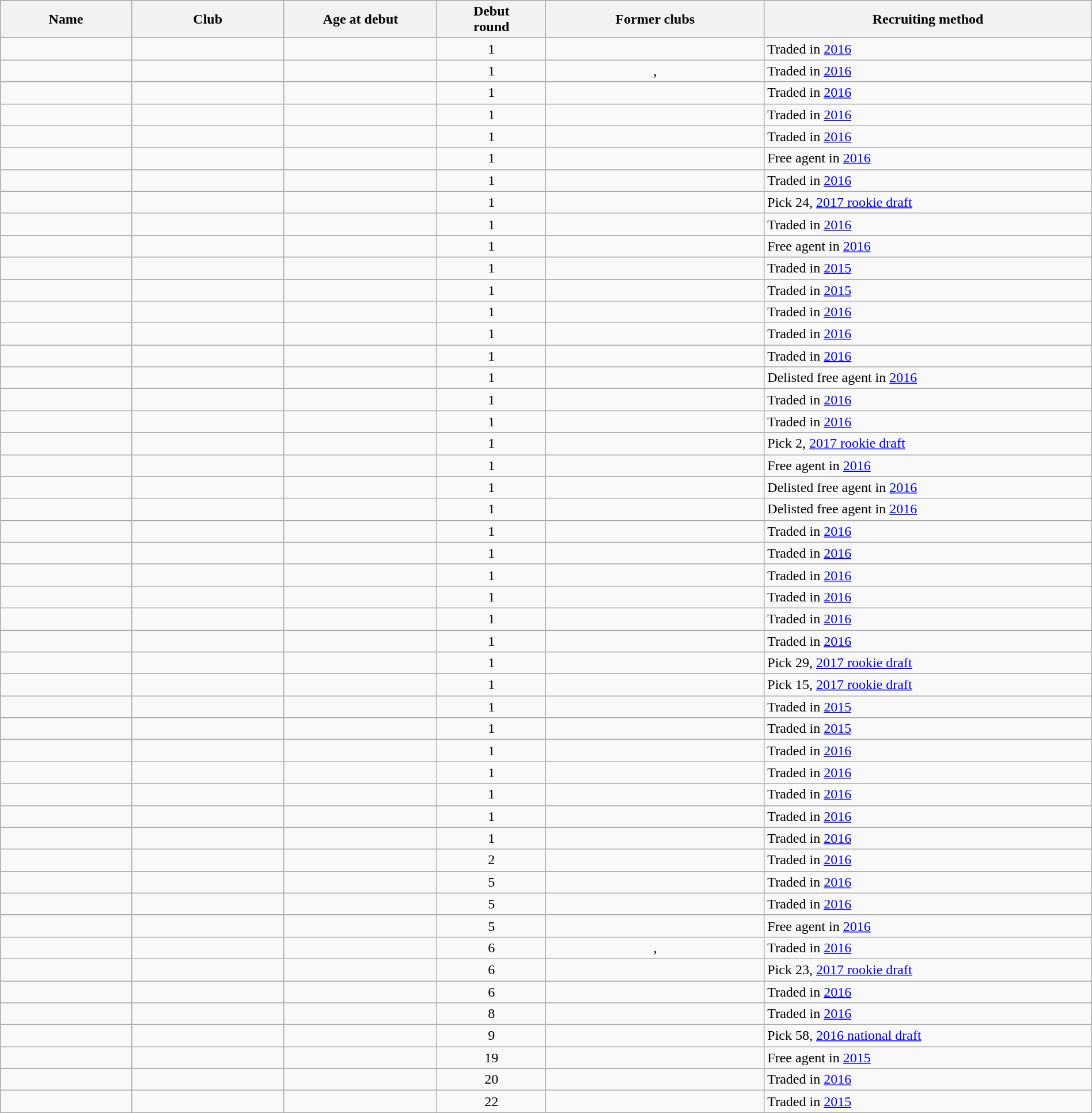<table class="wikitable sortable" style="width:100%; text-align: center;">
<tr style="background:#efefef;">
<th style="width:6%;">Name</th>
<th width=7%>Club</th>
<th style="width:7%;">Age at debut</th>
<th width=5%>Debut<br>round  </th>
<th style="width:10%;">Former clubs</th>
<th style="width:15%;">Recruiting method</th>
</tr>
<tr>
<td align="left"></td>
<td></td>
<td></td>
<td>1</td>
<td></td>
<td align="left">Traded in <a href='#'>2016</a></td>
</tr>
<tr>
<td align="left"></td>
<td></td>
<td></td>
<td>1</td>
<td>, </td>
<td align="left">Traded in <a href='#'>2016</a></td>
</tr>
<tr>
<td align="left"></td>
<td></td>
<td></td>
<td>1</td>
<td></td>
<td align="left">Traded in <a href='#'>2016</a></td>
</tr>
<tr>
<td align="left"></td>
<td></td>
<td></td>
<td>1</td>
<td></td>
<td align="left">Traded in <a href='#'>2016</a></td>
</tr>
<tr>
<td align="left"></td>
<td></td>
<td></td>
<td>1</td>
<td></td>
<td align="left">Traded in <a href='#'>2016</a></td>
</tr>
<tr>
<td align="left"></td>
<td></td>
<td></td>
<td>1</td>
<td></td>
<td align="left">Free agent in <a href='#'>2016</a></td>
</tr>
<tr>
<td align="left"></td>
<td></td>
<td></td>
<td>1</td>
<td></td>
<td align="left">Traded in <a href='#'>2016</a></td>
</tr>
<tr>
<td align="left"></td>
<td></td>
<td></td>
<td>1</td>
<td></td>
<td align="left">Pick 24, <a href='#'>2017 rookie draft</a></td>
</tr>
<tr>
<td align="left"></td>
<td></td>
<td></td>
<td>1</td>
<td></td>
<td align="left">Traded in <a href='#'>2016</a></td>
</tr>
<tr>
<td align="left"></td>
<td></td>
<td></td>
<td>1</td>
<td></td>
<td align="left">Free agent in <a href='#'>2016</a></td>
</tr>
<tr>
<td align="left"></td>
<td></td>
<td></td>
<td>1</td>
<td></td>
<td align="left">Traded in <a href='#'>2015</a></td>
</tr>
<tr>
<td align="left"></td>
<td></td>
<td></td>
<td>1</td>
<td></td>
<td align="left">Traded in <a href='#'>2015</a></td>
</tr>
<tr>
<td align="left"></td>
<td></td>
<td></td>
<td>1</td>
<td></td>
<td align="left">Traded in <a href='#'>2016</a></td>
</tr>
<tr>
<td align="left"></td>
<td></td>
<td></td>
<td>1</td>
<td></td>
<td align="left">Traded in <a href='#'>2016</a></td>
</tr>
<tr>
<td align="left"></td>
<td></td>
<td></td>
<td>1</td>
<td></td>
<td align="left">Traded in <a href='#'>2016</a></td>
</tr>
<tr>
<td align="left"></td>
<td></td>
<td></td>
<td>1</td>
<td></td>
<td align="left">Delisted free agent in <a href='#'>2016</a></td>
</tr>
<tr>
<td align="left"></td>
<td></td>
<td></td>
<td>1</td>
<td></td>
<td align="left">Traded in <a href='#'>2016</a></td>
</tr>
<tr>
<td align="left"></td>
<td></td>
<td></td>
<td>1</td>
<td></td>
<td align="left">Traded in <a href='#'>2016</a></td>
</tr>
<tr>
<td align="left"></td>
<td></td>
<td></td>
<td>1</td>
<td></td>
<td align="left">Pick 2, <a href='#'>2017 rookie draft</a></td>
</tr>
<tr>
<td align="left"></td>
<td></td>
<td></td>
<td>1</td>
<td></td>
<td align="left">Free agent in <a href='#'>2016</a></td>
</tr>
<tr>
<td align="left"></td>
<td></td>
<td></td>
<td>1</td>
<td></td>
<td align="left">Delisted free agent in <a href='#'>2016</a></td>
</tr>
<tr>
<td align="left"></td>
<td></td>
<td></td>
<td>1</td>
<td></td>
<td align="left">Delisted free agent in <a href='#'>2016</a></td>
</tr>
<tr>
<td align="left"></td>
<td></td>
<td></td>
<td>1</td>
<td></td>
<td align="left">Traded in <a href='#'>2016</a></td>
</tr>
<tr>
<td align="left"></td>
<td></td>
<td></td>
<td>1</td>
<td></td>
<td align="left">Traded in <a href='#'>2016</a></td>
</tr>
<tr>
<td align="left"></td>
<td></td>
<td></td>
<td>1</td>
<td></td>
<td align="left">Traded in <a href='#'>2016</a></td>
</tr>
<tr>
<td align="left"></td>
<td></td>
<td></td>
<td>1</td>
<td></td>
<td align="left">Traded in <a href='#'>2016</a></td>
</tr>
<tr>
<td align="left"></td>
<td></td>
<td></td>
<td>1</td>
<td></td>
<td align="left">Traded in <a href='#'>2016</a></td>
</tr>
<tr>
<td align="left"></td>
<td></td>
<td></td>
<td>1</td>
<td></td>
<td align="left">Traded in <a href='#'>2016</a></td>
</tr>
<tr>
<td align="left"></td>
<td></td>
<td></td>
<td>1</td>
<td></td>
<td align="left">Pick 29, <a href='#'>2017 rookie draft</a></td>
</tr>
<tr>
<td align="left"></td>
<td></td>
<td></td>
<td>1</td>
<td></td>
<td align="left">Pick 15, <a href='#'>2017 rookie draft</a></td>
</tr>
<tr>
<td align="left"></td>
<td></td>
<td></td>
<td>1</td>
<td></td>
<td align="left">Traded in <a href='#'>2015</a></td>
</tr>
<tr>
<td align="left"></td>
<td></td>
<td></td>
<td>1</td>
<td></td>
<td align="left">Traded in <a href='#'>2015</a></td>
</tr>
<tr>
<td align="left"></td>
<td></td>
<td></td>
<td>1</td>
<td></td>
<td align="left">Traded in <a href='#'>2016</a></td>
</tr>
<tr>
<td align="left"></td>
<td></td>
<td></td>
<td>1</td>
<td></td>
<td align="left">Traded in <a href='#'>2016</a></td>
</tr>
<tr>
<td align="left"></td>
<td></td>
<td></td>
<td>1</td>
<td></td>
<td align="left">Traded in <a href='#'>2016</a></td>
</tr>
<tr>
<td align="left"></td>
<td></td>
<td></td>
<td>1</td>
<td></td>
<td align="left">Traded in <a href='#'>2016</a></td>
</tr>
<tr>
<td align="left"></td>
<td></td>
<td></td>
<td>1</td>
<td></td>
<td align="left">Traded in <a href='#'>2016</a></td>
</tr>
<tr>
<td align="left"></td>
<td></td>
<td></td>
<td>2</td>
<td></td>
<td align="left">Traded in <a href='#'>2016</a></td>
</tr>
<tr>
<td align="left"></td>
<td></td>
<td></td>
<td>5</td>
<td></td>
<td align="left">Traded in <a href='#'>2016</a></td>
</tr>
<tr>
<td align="left"></td>
<td></td>
<td></td>
<td>5</td>
<td></td>
<td align="left">Traded in <a href='#'>2016</a></td>
</tr>
<tr>
<td align="left"></td>
<td></td>
<td></td>
<td>5</td>
<td></td>
<td align="left">Free agent in <a href='#'>2016</a></td>
</tr>
<tr>
<td align="left"></td>
<td></td>
<td></td>
<td>6</td>
<td>, </td>
<td align="left">Traded in <a href='#'>2016</a></td>
</tr>
<tr>
<td align="left"></td>
<td></td>
<td></td>
<td>6</td>
<td></td>
<td align="left">Pick 23, <a href='#'>2017 rookie draft</a></td>
</tr>
<tr>
<td align="left"></td>
<td></td>
<td></td>
<td>6</td>
<td></td>
<td align="left">Traded in <a href='#'>2016</a></td>
</tr>
<tr>
<td align="left"></td>
<td></td>
<td></td>
<td>8</td>
<td></td>
<td align="left">Traded in <a href='#'>2016</a></td>
</tr>
<tr>
<td align="left"></td>
<td></td>
<td></td>
<td>9</td>
<td></td>
<td align="left">Pick 58, <a href='#'>2016 national draft</a></td>
</tr>
<tr>
<td align="left"></td>
<td></td>
<td></td>
<td>19</td>
<td></td>
<td align="left">Free agent in <a href='#'>2015</a></td>
</tr>
<tr>
<td align="left"></td>
<td></td>
<td></td>
<td>20</td>
<td></td>
<td align="left">Traded in <a href='#'>2016</a></td>
</tr>
<tr>
<td align="left"></td>
<td></td>
<td></td>
<td>22</td>
<td></td>
<td align="left">Traded in <a href='#'>2015</a></td>
</tr>
</table>
